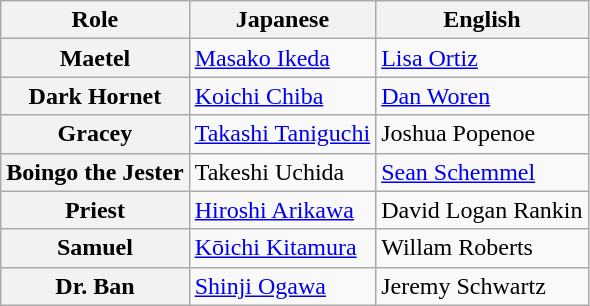<table class="wikitable mw-collapsible">
<tr>
<th>Role</th>
<th>Japanese</th>
<th>English</th>
</tr>
<tr>
<th>Maetel</th>
<td><a href='#'>Masako Ikeda</a></td>
<td><a href='#'>Lisa Ortiz</a></td>
</tr>
<tr>
<th>Dark Hornet</th>
<td><a href='#'>Koichi Chiba</a></td>
<td><a href='#'>Dan Woren</a></td>
</tr>
<tr>
<th>Gracey</th>
<td><a href='#'>Takashi Taniguchi</a></td>
<td>Joshua Popenoe</td>
</tr>
<tr>
<th>Boingo the Jester</th>
<td>Takeshi Uchida</td>
<td><a href='#'>Sean Schemmel</a></td>
</tr>
<tr>
<th>Priest</th>
<td><a href='#'>Hiroshi Arikawa</a></td>
<td>David Logan Rankin</td>
</tr>
<tr>
<th>Samuel</th>
<td><a href='#'>Kōichi Kitamura</a></td>
<td>Willam Roberts</td>
</tr>
<tr>
<th>Dr. Ban</th>
<td><a href='#'>Shinji Ogawa</a></td>
<td>Jeremy Schwartz</td>
</tr>
</table>
